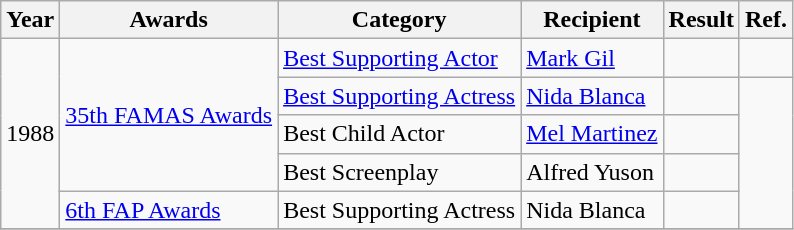<table class="wikitable">
<tr>
<th>Year</th>
<th>Awards</th>
<th>Category</th>
<th>Recipient</th>
<th>Result</th>
<th>Ref.</th>
</tr>
<tr>
<td rowspan="5">1988</td>
<td rowspan="4"><a href='#'>35th FAMAS Awards</a></td>
<td><a href='#'>Best Supporting Actor</a></td>
<td><a href='#'>Mark Gil</a></td>
<td></td>
<td></td>
</tr>
<tr>
<td><a href='#'>Best Supporting Actress</a></td>
<td><a href='#'>Nida Blanca</a></td>
<td></td>
<td rowspan="4"></td>
</tr>
<tr>
<td>Best Child Actor</td>
<td><a href='#'>Mel Martinez</a></td>
<td></td>
</tr>
<tr>
<td>Best Screenplay</td>
<td>Alfred Yuson</td>
<td></td>
</tr>
<tr>
<td><a href='#'>6th FAP Awards</a></td>
<td>Best Supporting Actress</td>
<td>Nida Blanca</td>
<td></td>
</tr>
<tr>
</tr>
</table>
